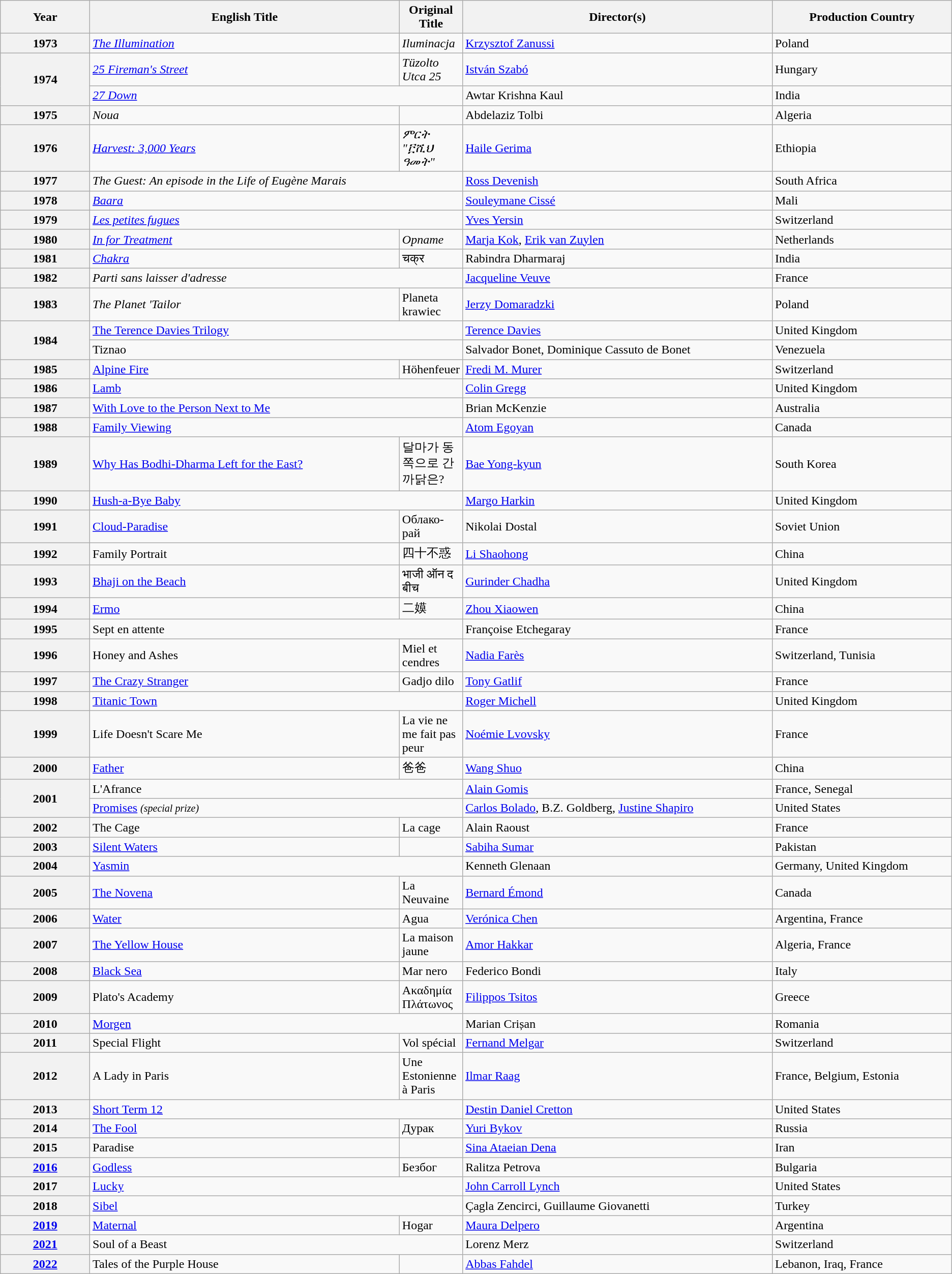<table class="wikitable">
<tr>
<th width="10%">Year</th>
<th width="35%">English Title</th>
<th>Original Title</th>
<th width="35%">Director(s)</th>
<th width="20%">Production Country</th>
</tr>
<tr>
<th align="center">1973</th>
<td><em><a href='#'>The Illumination</a></em></td>
<td><em>Iluminacja</em></td>
<td><a href='#'>Krzysztof Zanussi</a></td>
<td>Poland</td>
</tr>
<tr>
<th rowspan="2" align="center">1974</th>
<td><em><a href='#'>25 Fireman's Street</a></em></td>
<td><em>Tüzolto Utca 25</em></td>
<td><a href='#'>István Szabó</a></td>
<td>Hungary</td>
</tr>
<tr>
<td colspan="2"><em><a href='#'>27 Down</a></em></td>
<td>Awtar Krishna Kaul</td>
<td>India</td>
</tr>
<tr>
<th align="center">1975</th>
<td><em>Noua</em></td>
<td></td>
<td>Abdelaziz Tolbi</td>
<td>Algeria</td>
</tr>
<tr>
<th align="center">1976</th>
<td><em><a href='#'>Harvest: 3,000 Years</a></em></td>
<td><em>ምርት "፫ሺህ ዓመት"</em></td>
<td><a href='#'>Haile Gerima</a></td>
<td>Ethiopia</td>
</tr>
<tr>
<th align="center">1977</th>
<td colspan="2"><em>The Guest: An episode in the Life of Eugène Marais</em></td>
<td><a href='#'>Ross Devenish</a></td>
<td>South Africa</td>
</tr>
<tr>
<th align="center">1978</th>
<td colspan="2"><em><a href='#'>Baara</a></em></td>
<td><a href='#'>Souleymane Cissé</a></td>
<td>Mali</td>
</tr>
<tr>
<th align="center">1979</th>
<td colspan="2"><em><a href='#'>Les petites fugues</a></em></td>
<td><a href='#'>Yves Yersin</a></td>
<td>Switzerland</td>
</tr>
<tr>
<th align="center">1980</th>
<td><em><a href='#'>In for Treatment</a></em></td>
<td><em>Opname</em></td>
<td><a href='#'>Marja Kok</a>, <a href='#'>Erik van Zuylen</a></td>
<td>Netherlands</td>
</tr>
<tr>
<th align="center">1981</th>
<td><em><a href='#'>Chakra</a></em></td>
<td>चक्र</td>
<td>Rabindra Dharmaraj</td>
<td>India</td>
</tr>
<tr>
<th align="center">1982</th>
<td colspan="2"><em>Parti sans laisser d'adresse</em></td>
<td><a href='#'>Jacqueline Veuve</a></td>
<td>France</td>
</tr>
<tr>
<th align="center">1983</th>
<td><em>The Planet 'Tailor<strong></td>
<td></em>Planeta krawiec<em></td>
<td><a href='#'>Jerzy Domaradzki</a></td>
<td>Poland</td>
</tr>
<tr>
<th rowspan="2" align="center">1984</th>
<td colspan="2"></em><a href='#'>The Terence Davies Trilogy</a><em></td>
<td><a href='#'>Terence Davies</a></td>
<td>United Kingdom</td>
</tr>
<tr>
<td colspan="2"></em>Tiznao<em></td>
<td>Salvador Bonet, Dominique Cassuto de Bonet</td>
<td>Venezuela</td>
</tr>
<tr>
<th align="center">1985</th>
<td></em><a href='#'>Alpine Fire</a><em></td>
<td></em>Höhenfeuer<em></td>
<td><a href='#'>Fredi M. Murer</a></td>
<td>Switzerland</td>
</tr>
<tr>
<th align="center">1986</th>
<td colspan="2"></em><a href='#'>Lamb</a><em></td>
<td><a href='#'>Colin Gregg</a></td>
<td>United Kingdom</td>
</tr>
<tr>
<th align="center">1987</th>
<td colspan="2"></em><a href='#'>With Love to the Person Next to Me</a><em></td>
<td>Brian McKenzie</td>
<td>Australia</td>
</tr>
<tr>
<th align="center">1988</th>
<td colspan="2"></em><a href='#'>Family Viewing</a><em></td>
<td><a href='#'>Atom Egoyan</a></td>
<td>Canada</td>
</tr>
<tr>
<th align="center">1989</th>
<td></em><a href='#'>Why Has Bodhi-Dharma Left for the East?</a><em></td>
<td>달마가 동쪽으로 간 까닭은?</td>
<td><a href='#'>Bae Yong-kyun</a></td>
<td>South Korea</td>
</tr>
<tr>
<th align="center">1990</th>
<td colspan="2"></em><a href='#'>Hush-a-Bye Baby</a><em></td>
<td><a href='#'>Margo Harkin</a></td>
<td>United Kingdom</td>
</tr>
<tr>
<th align="center">1991</th>
<td></em><a href='#'>Cloud-Paradise</a><em></td>
<td>Облако-рай</td>
<td>Nikolai Dostal</td>
<td>Soviet Union</td>
</tr>
<tr>
<th align="center">1992</th>
<td></em>Family Portrait<em></td>
<td>四十不惑</td>
<td><a href='#'>Li Shaohong</a></td>
<td>China</td>
</tr>
<tr>
<th align="center">1993</th>
<td></em><a href='#'>Bhaji on the Beach</a><em></td>
<td>भाजी ऑन द बीच</td>
<td><a href='#'>Gurinder Chadha</a></td>
<td>United Kingdom</td>
</tr>
<tr>
<th align="center">1994</th>
<td></em><a href='#'>Ermo</a><em></td>
<td>二嫫</td>
<td><a href='#'>Zhou Xiaowen</a></td>
<td>China</td>
</tr>
<tr>
<th align="center">1995</th>
<td colspan="2"></em>Sept en attente<em></td>
<td>Françoise Etchegaray</td>
<td>France</td>
</tr>
<tr>
<th align="center">1996</th>
<td></em>Honey and Ashes<em></td>
<td></em>Miel et cendres<em></td>
<td><a href='#'>Nadia Farès</a></td>
<td>Switzerland, Tunisia</td>
</tr>
<tr>
<th align="center">1997</th>
<td></em><a href='#'>The Crazy Stranger</a><em></td>
<td></em>Gadjo dilo<em></td>
<td><a href='#'>Tony Gatlif</a></td>
<td>France</td>
</tr>
<tr>
<th align="center">1998</th>
<td colspan="2"></em><a href='#'>Titanic Town</a><em></td>
<td><a href='#'>Roger Michell</a></td>
<td>United Kingdom</td>
</tr>
<tr>
<th align="center">1999</th>
<td></em>Life Doesn't Scare Me<em></td>
<td></em>La vie ne me fait pas peur<em></td>
<td><a href='#'>Noémie Lvovsky</a></td>
<td>France</td>
</tr>
<tr>
<th align="center">2000</th>
<td></em><a href='#'>Father</a><em></td>
<td>爸爸</td>
<td><a href='#'>Wang Shuo</a></td>
<td>China</td>
</tr>
<tr>
<th rowspan="2" align="center">2001</th>
<td colspan="2"></em>L'Afrance<em></td>
<td><a href='#'>Alain Gomis</a></td>
<td>France, Senegal</td>
</tr>
<tr>
<td colspan="2"></em><a href='#'>Promises</a><em> <small>(special prize)</small></td>
<td><a href='#'>Carlos Bolado</a>, B.Z. Goldberg, <a href='#'>Justine Shapiro</a></td>
<td>United States</td>
</tr>
<tr>
<th align="center">2002</th>
<td></em>The Cage<em></td>
<td></em>La cage<em></td>
<td>Alain Raoust</td>
<td>France</td>
</tr>
<tr>
<th align="center">2003</th>
<td></em><a href='#'>Silent Waters</a><em></td>
<td></td>
<td><a href='#'>Sabiha Sumar</a></td>
<td>Pakistan</td>
</tr>
<tr>
<th align="center">2004</th>
<td colspan="2"></em><a href='#'>Yasmin</a><em></td>
<td>Kenneth Glenaan</td>
<td>Germany, United Kingdom</td>
</tr>
<tr>
<th align="center">2005</th>
<td></em><a href='#'>The Novena</a><em></td>
<td></em>La Neuvaine<em></td>
<td><a href='#'>Bernard Émond</a></td>
<td>Canada</td>
</tr>
<tr>
<th align="center">2006</th>
<td></em><a href='#'>Water</a><em></td>
<td></em>Agua<em></td>
<td><a href='#'>Verónica Chen</a></td>
<td>Argentina, France</td>
</tr>
<tr>
<th align="center">2007</th>
<td></em><a href='#'>The Yellow House</a><em></td>
<td></em>La maison jaune<em></td>
<td><a href='#'>Amor Hakkar</a></td>
<td>Algeria, France</td>
</tr>
<tr>
<th align="center">2008</th>
<td></em><a href='#'>Black Sea</a><em></td>
<td></em>Mar nero<em></td>
<td>Federico Bondi</td>
<td>Italy</td>
</tr>
<tr>
<th align="center">2009</th>
<td></em>Plato's Academy<em></td>
<td>Ακαδημία Πλάτωνος</td>
<td><a href='#'>Filippos Tsitos</a></td>
<td>Greece</td>
</tr>
<tr>
<th align="center">2010</th>
<td colspan="2"></em><a href='#'>Morgen</a><em></td>
<td>Marian Crișan</td>
<td>Romania</td>
</tr>
<tr>
<th align="center">2011</th>
<td></em>Special Flight<em></td>
<td></em>Vol spécial<em></td>
<td><a href='#'>Fernand Melgar</a></td>
<td>Switzerland</td>
</tr>
<tr>
<th align="center">2012</th>
<td></em>A Lady in Paris<em></td>
<td></em>Une Estonienne à Paris<em></td>
<td><a href='#'>Ilmar Raag</a></td>
<td>France, Belgium, Estonia</td>
</tr>
<tr>
<th align="center">2013</th>
<td colspan="2"></em><a href='#'>Short Term 12</a><em></td>
<td><a href='#'>Destin Daniel Cretton</a></td>
<td>United States</td>
</tr>
<tr>
<th align="center">2014</th>
<td></em><a href='#'>The Fool</a><em></td>
<td>Дурак</td>
<td><a href='#'>Yuri Bykov</a></td>
<td>Russia</td>
</tr>
<tr>
<th align="center">2015</th>
<td></em>Paradise<em></td>
<td></td>
<td><a href='#'>Sina Ataeian Dena</a></td>
<td>Iran</td>
</tr>
<tr>
<th align="center"><a href='#'>2016</a></th>
<td></em><a href='#'>Godless</a><em></td>
<td>Безбог</td>
<td>Ralitza Petrova</td>
<td>Bulgaria</td>
</tr>
<tr>
<th align="center">2017</th>
<td colspan="2"></em><a href='#'>Lucky</a><em></td>
<td><a href='#'>John Carroll Lynch</a></td>
<td>United States</td>
</tr>
<tr>
<th align="center">2018</th>
<td colspan="2"></em><a href='#'>Sibel</a><em></td>
<td>Çagla Zencirci, Guillaume Giovanetti</td>
<td>Turkey</td>
</tr>
<tr>
<th align="center"><a href='#'>2019</a></th>
<td></em><a href='#'>Maternal</a><em></td>
<td></em>Hogar<em></td>
<td><a href='#'>Maura Delpero</a></td>
<td>Argentina</td>
</tr>
<tr>
<th align="center"><a href='#'>2021</a></th>
<td colspan="2"></em>Soul of a Beast<em></td>
<td>Lorenz Merz</td>
<td>Switzerland</td>
</tr>
<tr>
<th align="center"><a href='#'>2022</a></th>
<td></em>Tales of the Purple House<em></td>
<td></td>
<td><a href='#'>Abbas Fahdel</a></td>
<td>Lebanon, Iraq, France</td>
</tr>
</table>
